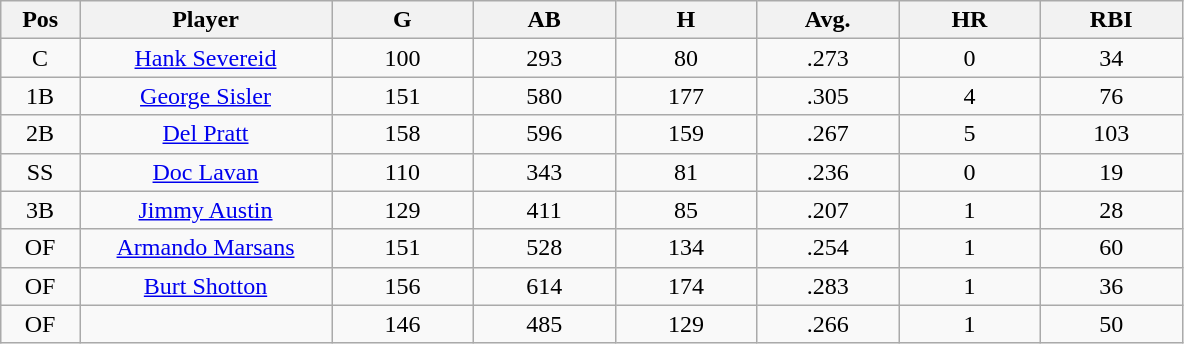<table class="wikitable sortable">
<tr>
<th bgcolor="#DDDDFF" width="5%">Pos</th>
<th bgcolor="#DDDDFF" width="16%">Player</th>
<th bgcolor="#DDDDFF" width="9%">G</th>
<th bgcolor="#DDDDFF" width="9%">AB</th>
<th bgcolor="#DDDDFF" width="9%">H</th>
<th bgcolor="#DDDDFF" width="9%">Avg.</th>
<th bgcolor="#DDDDFF" width="9%">HR</th>
<th bgcolor="#DDDDFF" width="9%">RBI</th>
</tr>
<tr align="center">
<td>C</td>
<td><a href='#'>Hank Severeid</a></td>
<td>100</td>
<td>293</td>
<td>80</td>
<td>.273</td>
<td>0</td>
<td>34</td>
</tr>
<tr align="center">
<td>1B</td>
<td><a href='#'>George Sisler</a></td>
<td>151</td>
<td>580</td>
<td>177</td>
<td>.305</td>
<td>4</td>
<td>76</td>
</tr>
<tr align="center">
<td>2B</td>
<td><a href='#'>Del Pratt</a></td>
<td>158</td>
<td>596</td>
<td>159</td>
<td>.267</td>
<td>5</td>
<td>103</td>
</tr>
<tr align="center">
<td>SS</td>
<td><a href='#'>Doc Lavan</a></td>
<td>110</td>
<td>343</td>
<td>81</td>
<td>.236</td>
<td>0</td>
<td>19</td>
</tr>
<tr align="center">
<td>3B</td>
<td><a href='#'>Jimmy Austin</a></td>
<td>129</td>
<td>411</td>
<td>85</td>
<td>.207</td>
<td>1</td>
<td>28</td>
</tr>
<tr align="center">
<td>OF</td>
<td><a href='#'>Armando Marsans</a></td>
<td>151</td>
<td>528</td>
<td>134</td>
<td>.254</td>
<td>1</td>
<td>60</td>
</tr>
<tr align="center">
<td>OF</td>
<td><a href='#'>Burt Shotton</a></td>
<td>156</td>
<td>614</td>
<td>174</td>
<td>.283</td>
<td>1</td>
<td>36</td>
</tr>
<tr align="center">
<td>OF</td>
<td></td>
<td>146</td>
<td>485</td>
<td>129</td>
<td>.266</td>
<td>1</td>
<td>50</td>
</tr>
</table>
